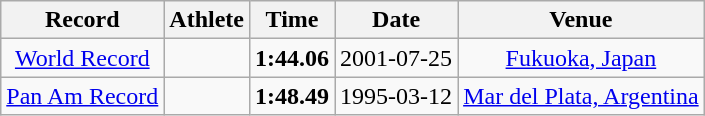<table class="wikitable" style="text-align:center;">
<tr>
<th>Record</th>
<th>Athlete</th>
<th>Time</th>
<th>Date</th>
<th>Venue</th>
</tr>
<tr>
<td><a href='#'>World Record</a></td>
<td></td>
<td><strong>1:44.06</strong></td>
<td>2001-07-25</td>
<td> <a href='#'>Fukuoka, Japan</a></td>
</tr>
<tr>
<td><a href='#'>Pan Am Record</a></td>
<td></td>
<td><strong>1:48.49</strong></td>
<td>1995-03-12</td>
<td> <a href='#'>Mar del Plata, Argentina</a></td>
</tr>
</table>
